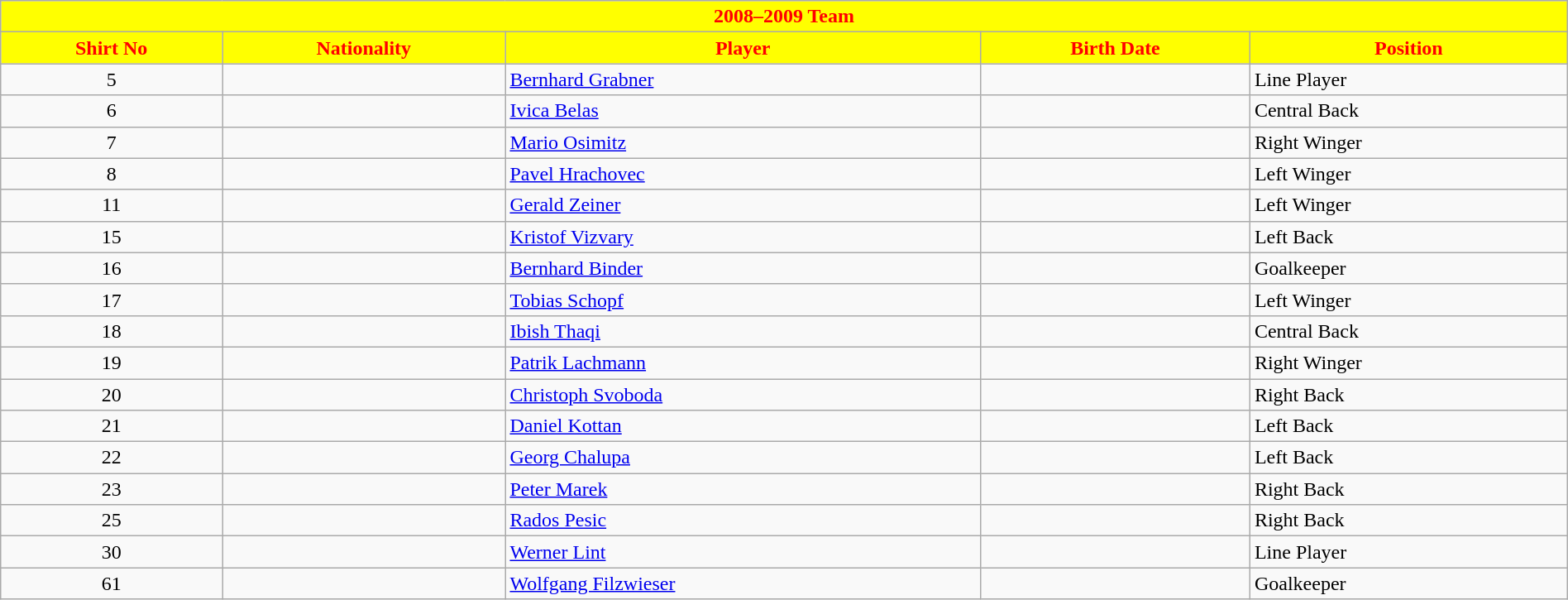<table class="wikitable collapsible collapsed" style="width:100%;">
<tr>
<th colspan=5 style="background-color:#FFFF00;color:#FF0000;text-align:center;"> <strong>2008–2009 Team</strong></th>
</tr>
<tr>
<th style="color:#FF0000; background:#FFFF00">Shirt No</th>
<th style="color:#FF0000; background:#FFFF00">Nationality</th>
<th style="color:#FF0000; background:#FFFF00">Player</th>
<th style="color:#FF0000; background:#FFFF00">Birth Date</th>
<th style="color:#FF0000; background:#FFFF00">Position</th>
</tr>
<tr>
<td align=center>5</td>
<td></td>
<td><a href='#'>Bernhard Grabner</a></td>
<td></td>
<td>Line Player</td>
</tr>
<tr>
<td align=center>6</td>
<td></td>
<td><a href='#'>Ivica Belas</a></td>
<td></td>
<td>Central Back</td>
</tr>
<tr>
<td align=center>7</td>
<td></td>
<td><a href='#'>Mario Osimitz</a></td>
<td></td>
<td>Right Winger</td>
</tr>
<tr>
<td align=center>8</td>
<td></td>
<td><a href='#'>Pavel Hrachovec</a></td>
<td></td>
<td>Left Winger</td>
</tr>
<tr>
<td align=center>11</td>
<td></td>
<td><a href='#'>Gerald Zeiner</a></td>
<td></td>
<td>Left Winger</td>
</tr>
<tr>
<td align=center>15</td>
<td></td>
<td><a href='#'>Kristof Vizvary</a></td>
<td></td>
<td>Left Back</td>
</tr>
<tr>
<td align=center>16</td>
<td></td>
<td><a href='#'>Bernhard Binder</a></td>
<td></td>
<td>Goalkeeper</td>
</tr>
<tr>
<td align=center>17</td>
<td></td>
<td><a href='#'>Tobias Schopf</a></td>
<td></td>
<td>Left Winger</td>
</tr>
<tr>
<td align=center>18</td>
<td></td>
<td><a href='#'>Ibish Thaqi</a></td>
<td></td>
<td>Central Back</td>
</tr>
<tr>
<td align=center>19</td>
<td></td>
<td><a href='#'>Patrik Lachmann</a></td>
<td></td>
<td>Right Winger</td>
</tr>
<tr>
<td align=center>20</td>
<td></td>
<td><a href='#'>Christoph Svoboda</a></td>
<td></td>
<td>Right Back</td>
</tr>
<tr>
<td align=center>21</td>
<td></td>
<td><a href='#'>Daniel Kottan</a></td>
<td></td>
<td>Left Back</td>
</tr>
<tr>
<td align=center>22</td>
<td></td>
<td><a href='#'>Georg Chalupa</a></td>
<td></td>
<td>Left Back</td>
</tr>
<tr>
<td align=center>23</td>
<td></td>
<td><a href='#'>Peter Marek</a></td>
<td></td>
<td>Right Back</td>
</tr>
<tr>
<td align=center>25</td>
<td></td>
<td><a href='#'>Rados Pesic</a></td>
<td></td>
<td>Right Back</td>
</tr>
<tr>
<td align=center>30</td>
<td></td>
<td><a href='#'>Werner Lint</a></td>
<td></td>
<td>Line Player</td>
</tr>
<tr>
<td align=center>61</td>
<td></td>
<td><a href='#'>Wolfgang Filzwieser</a></td>
<td></td>
<td>Goalkeeper</td>
</tr>
</table>
